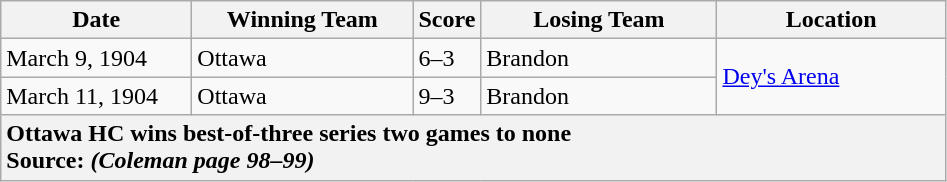<table class="wikitable">
<tr>
<th width="120">Date</th>
<th width="140">Winning Team</th>
<th width="5">Score</th>
<th width="150">Losing Team</th>
<th width="145">Location</th>
</tr>
<tr>
<td>March 9, 1904</td>
<td>Ottawa</td>
<td>6–3</td>
<td>Brandon</td>
<td rowspan="2"><a href='#'>Dey's Arena</a></td>
</tr>
<tr>
<td>March 11, 1904</td>
<td>Ottawa</td>
<td>9–3</td>
<td>Brandon</td>
</tr>
<tr>
<th colspan="5" style="text-align:left;">Ottawa HC wins best-of-three series two games to none<br><strong>Source:</strong> <em>(Coleman page 98–99)</em></th>
</tr>
</table>
